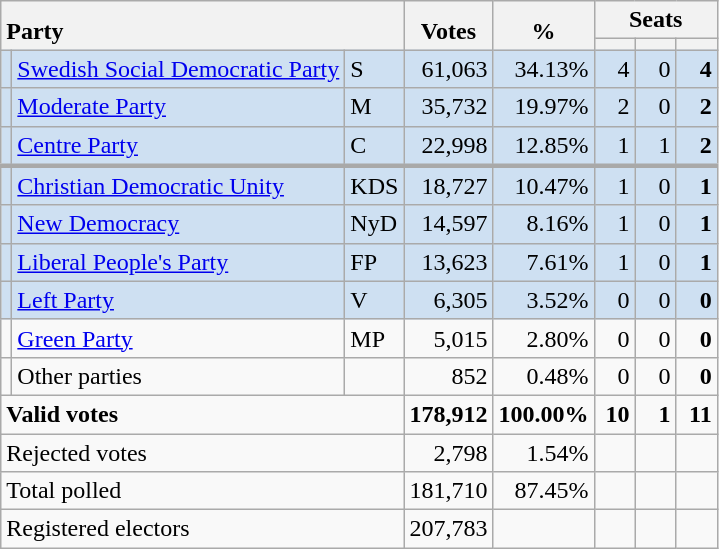<table class="wikitable" border="1" style="text-align:right;">
<tr>
<th style="text-align:left;" valign=bottom rowspan=2 colspan=3>Party</th>
<th align=center valign=bottom rowspan=2 width="50">Votes</th>
<th align=center valign=bottom rowspan=2 width="50">%</th>
<th colspan=3>Seats</th>
</tr>
<tr>
<th align=center valign=bottom width="20"><small></small></th>
<th align=center valign=bottom width="20"><small><a href='#'></a></small></th>
<th align=center valign=bottom width="20"><small></small></th>
</tr>
<tr style="background:#CEE0F2;">
<td></td>
<td align=left style="white-space: nowrap;"><a href='#'>Swedish Social Democratic Party</a></td>
<td align=left>S</td>
<td>61,063</td>
<td>34.13%</td>
<td>4</td>
<td>0</td>
<td><strong>4</strong></td>
</tr>
<tr style="background:#CEE0F2;">
<td></td>
<td align=left><a href='#'>Moderate Party</a></td>
<td align=left>M</td>
<td>35,732</td>
<td>19.97%</td>
<td>2</td>
<td>0</td>
<td><strong>2</strong></td>
</tr>
<tr style="background:#CEE0F2;">
<td></td>
<td align=left><a href='#'>Centre Party</a></td>
<td align=left>C</td>
<td>22,998</td>
<td>12.85%</td>
<td>1</td>
<td>1</td>
<td><strong>2</strong></td>
</tr>
<tr style="background:#CEE0F2; border-top:3px solid darkgray;">
<td></td>
<td align=left><a href='#'>Christian Democratic Unity</a></td>
<td align=left>KDS</td>
<td>18,727</td>
<td>10.47%</td>
<td>1</td>
<td>0</td>
<td><strong>1</strong></td>
</tr>
<tr style="background:#CEE0F2;">
<td></td>
<td align=left><a href='#'>New Democracy</a></td>
<td align=left>NyD</td>
<td>14,597</td>
<td>8.16%</td>
<td>1</td>
<td>0</td>
<td><strong>1</strong></td>
</tr>
<tr style="background:#CEE0F2;">
<td></td>
<td align=left><a href='#'>Liberal People's Party</a></td>
<td align=left>FP</td>
<td>13,623</td>
<td>7.61%</td>
<td>1</td>
<td>0</td>
<td><strong>1</strong></td>
</tr>
<tr style="background:#CEE0F2;">
<td></td>
<td align=left><a href='#'>Left Party</a></td>
<td align=left>V</td>
<td>6,305</td>
<td>3.52%</td>
<td>0</td>
<td>0</td>
<td><strong>0</strong></td>
</tr>
<tr>
<td></td>
<td align=left><a href='#'>Green Party</a></td>
<td align=left>MP</td>
<td>5,015</td>
<td>2.80%</td>
<td>0</td>
<td>0</td>
<td><strong>0</strong></td>
</tr>
<tr>
<td></td>
<td align=left>Other parties</td>
<td></td>
<td>852</td>
<td>0.48%</td>
<td>0</td>
<td>0</td>
<td><strong>0</strong></td>
</tr>
<tr style="font-weight:bold">
<td align=left colspan=3>Valid votes</td>
<td>178,912</td>
<td>100.00%</td>
<td>10</td>
<td>1</td>
<td>11</td>
</tr>
<tr>
<td align=left colspan=3>Rejected votes</td>
<td>2,798</td>
<td>1.54%</td>
<td></td>
<td></td>
<td></td>
</tr>
<tr>
<td align=left colspan=3>Total polled</td>
<td>181,710</td>
<td>87.45%</td>
<td></td>
<td></td>
<td></td>
</tr>
<tr>
<td align=left colspan=3>Registered electors</td>
<td>207,783</td>
<td></td>
<td></td>
<td></td>
<td></td>
</tr>
</table>
